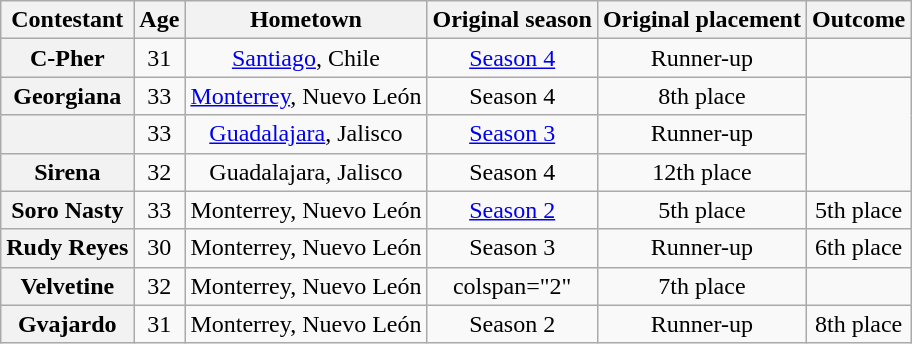<table class="wikitable sortable" style="text-align:center;">
<tr>
<th scope="col">Contestant</th>
<th scope="col">Age</th>
<th scope="col">Hometown</th>
<th scope="col">Original season</th>
<th scope="col">Original placement</th>
<th scope="col">Outcome</th>
</tr>
<tr>
<th scope="row">C-Pher</th>
<td>31</td>
<td><a href='#'>Santiago</a>, Chile</td>
<td><a href='#'>Season 4</a></td>
<td>Runner-up</td>
<td></td>
</tr>
<tr>
<th scope="row">Georgiana</th>
<td>33</td>
<td nowrap=""><a href='#'>Monterrey</a>, Nuevo León</td>
<td>Season 4</td>
<td>8th place</td>
<td rowspan="3"></td>
</tr>
<tr>
<th scope="row"></th>
<td>33</td>
<td><a href='#'>Guadalajara</a>, Jalisco</td>
<td><a href='#'>Season 3</a></td>
<td>Runner-up</td>
</tr>
<tr>
<th scope="row">Sirena</th>
<td>32</td>
<td>Guadalajara, Jalisco</td>
<td>Season 4</td>
<td>12th place</td>
</tr>
<tr>
<th scope="row">Soro Nasty</th>
<td>33</td>
<td>Monterrey, Nuevo León</td>
<td><a href='#'>Season 2</a></td>
<td>5th place</td>
<td>5th place</td>
</tr>
<tr>
<th scope="row">Rudy Reyes</th>
<td>30</td>
<td>Monterrey, Nuevo León</td>
<td>Season 3</td>
<td>Runner-up</td>
<td>6th place</td>
</tr>
<tr>
<th scope="row">Velvetine</th>
<td>32</td>
<td>Monterrey, Nuevo León</td>
<td>colspan="2" </td>
<td>7th place</td>
</tr>
<tr>
<th scope="row">Gvajardo</th>
<td>31</td>
<td>Monterrey, Nuevo León</td>
<td>Season 2</td>
<td>Runner-up</td>
<td>8th place</td>
</tr>
</table>
